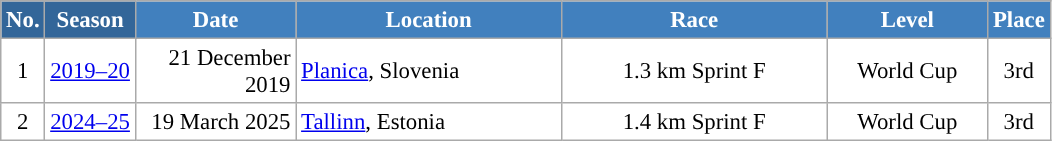<table class="wikitable sortable" style="font-size:95%; text-align:center; border:grey solid 1px; border-collapse:collapse; background:#ffffff;">
<tr style="background:#efefef;">
<th style="background-color:#369; color:white;">No.</th>
<th style="background-color:#369; color:white;">Season</th>
<th style="background-color:#4180be; color:white; width:100px;">Date</th>
<th style="background-color:#4180be; color:white; width:170px;">Location</th>
<th style="background-color:#4180be; color:white; width:170px;">Race</th>
<th style="background-color:#4180be; color:white; width:100px;">Level</th>
<th style="background-color:#4180be; color:white;">Place</th>
</tr>
<tr>
<td align=center>1</td>
<td><a href='#'>2019–20</a></td>
<td align= right>21 December 2019</td>
<td align=left> <a href='#'>Planica</a>, Slovenia</td>
<td>1.3 km Sprint F</td>
<td>World Cup</td>
<td>3rd</td>
</tr>
<tr>
<td align=center>2</td>
<td><a href='#'>2024–25</a></td>
<td align= right>19 March 2025</td>
<td align=left> <a href='#'>Tallinn</a>, Estonia</td>
<td>1.4 km Sprint F</td>
<td>World Cup</td>
<td>3rd</td>
</tr>
</table>
